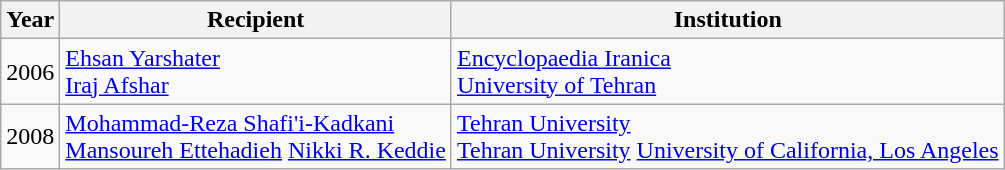<table class="wikitable">
<tr>
<th>Year</th>
<th>Recipient</th>
<th>Institution</th>
</tr>
<tr>
<td>2006</td>
<td><a href='#'>Ehsan Yarshater</a><br><a href='#'>Iraj Afshar</a></td>
<td><a href='#'>Encyclopaedia Iranica</a><br><a href='#'>University of Tehran</a></td>
</tr>
<tr>
<td>2008</td>
<td><a href='#'>Mohammad-Reza Shafi'i-Kadkani</a><br><a href='#'>Mansoureh Ettehadieh</a>
<a href='#'>Nikki R. Keddie</a></td>
<td><a href='#'>Tehran University</a><br><a href='#'>Tehran University</a>
<a href='#'>University of California, Los Angeles</a></td>
</tr>
</table>
